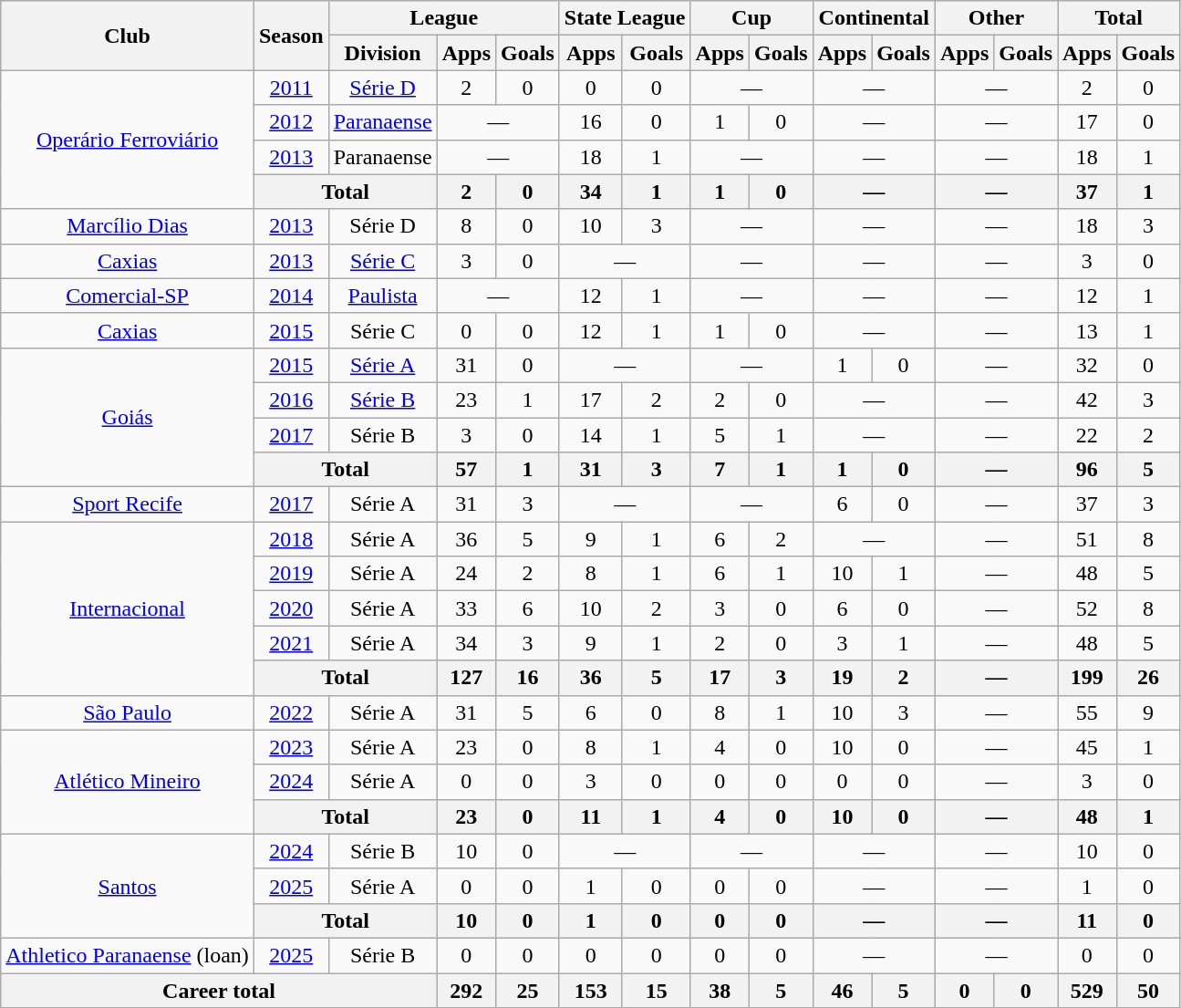<table class="wikitable" style="text-align: center;">
<tr>
<th rowspan="2">Club</th>
<th rowspan="2">Season</th>
<th colspan="3">League</th>
<th colspan="2">State League</th>
<th colspan="2">Cup</th>
<th colspan="2">Continental</th>
<th colspan="2">Other</th>
<th colspan="2">Total</th>
</tr>
<tr>
<th>Division</th>
<th>Apps</th>
<th>Goals</th>
<th>Apps</th>
<th>Goals</th>
<th>Apps</th>
<th>Goals</th>
<th>Apps</th>
<th>Goals</th>
<th>Apps</th>
<th>Goals</th>
<th>Apps</th>
<th>Goals</th>
</tr>
<tr>
<td rowspan="4"><a href='#'>Operário Ferroviário</a></td>
<td><a href='#'>2011</a></td>
<td><a href='#'>Série D</a></td>
<td>2</td>
<td>0</td>
<td>0</td>
<td>0</td>
<td colspan="2">—</td>
<td colspan="2">—</td>
<td colspan="2">—</td>
<td>2</td>
<td>0</td>
</tr>
<tr>
<td><a href='#'>2012</a></td>
<td><a href='#'>Paranaense</a></td>
<td colspan="2">—</td>
<td>16</td>
<td>0</td>
<td>1</td>
<td>0</td>
<td colspan="2">—</td>
<td colspan="2">—</td>
<td>17</td>
<td>0</td>
</tr>
<tr>
<td><a href='#'>2013</a></td>
<td>Paranaense</td>
<td colspan="2">—</td>
<td>18</td>
<td>1</td>
<td colspan="2">—</td>
<td colspan="2">—</td>
<td colspan="2">—</td>
<td>18</td>
<td>1</td>
</tr>
<tr>
<th colspan="2">Total</th>
<th>2</th>
<th>0</th>
<th>34</th>
<th>1</th>
<th>1</th>
<th>0</th>
<th colspan="2">—</th>
<th colspan="2">—</th>
<th>37</th>
<th>1</th>
</tr>
<tr>
<td><a href='#'>Marcílio Dias</a></td>
<td><a href='#'>2013</a></td>
<td>Série D</td>
<td>8</td>
<td>0</td>
<td>10</td>
<td>3</td>
<td colspan="2">—</td>
<td colspan="2">—</td>
<td colspan="2">—</td>
<td>18</td>
<td>3</td>
</tr>
<tr>
<td><a href='#'>Caxias</a></td>
<td><a href='#'>2013</a></td>
<td><a href='#'>Série C</a></td>
<td>3</td>
<td>0</td>
<td colspan="2">—</td>
<td colspan="2">—</td>
<td colspan="2">—</td>
<td colspan="2">—</td>
<td>3</td>
<td>0</td>
</tr>
<tr>
<td><a href='#'>Comercial-SP</a></td>
<td><a href='#'>2014</a></td>
<td><a href='#'>Paulista</a></td>
<td colspan="2">—</td>
<td>12</td>
<td>1</td>
<td colspan="2">—</td>
<td colspan="2">—</td>
<td colspan="2">—</td>
<td>12</td>
<td>1</td>
</tr>
<tr>
<td><a href='#'>Caxias</a></td>
<td><a href='#'>2015</a></td>
<td>Série C</td>
<td>0</td>
<td>0</td>
<td>12</td>
<td>1</td>
<td>1</td>
<td>0</td>
<td colspan="2">—</td>
<td colspan="2">—</td>
<td>13</td>
<td>1</td>
</tr>
<tr>
<td rowspan="4"><a href='#'>Goiás</a></td>
<td><a href='#'>2015</a></td>
<td><a href='#'>Série A</a></td>
<td>31</td>
<td>0</td>
<td colspan="2">—</td>
<td colspan="2">—</td>
<td>1</td>
<td>0</td>
<td colspan="2">—</td>
<td>32</td>
<td>0</td>
</tr>
<tr>
<td><a href='#'>2016</a></td>
<td><a href='#'>Série B</a></td>
<td>23</td>
<td>1</td>
<td>17</td>
<td>2</td>
<td>2</td>
<td>0</td>
<td colspan="2">—</td>
<td colspan="2">—</td>
<td>42</td>
<td>3</td>
</tr>
<tr>
<td><a href='#'>2017</a></td>
<td>Série B</td>
<td>3</td>
<td>0</td>
<td>14</td>
<td>1</td>
<td>5</td>
<td>1</td>
<td colspan="2">—</td>
<td colspan="2">—</td>
<td>22</td>
<td>2</td>
</tr>
<tr>
<th colspan="2">Total</th>
<th>57</th>
<th>1</th>
<th>31</th>
<th>3</th>
<th>7</th>
<th>1</th>
<th>1</th>
<th>0</th>
<th colspan="2">—</th>
<th>96</th>
<th>5</th>
</tr>
<tr>
<td><a href='#'>Sport Recife</a></td>
<td><a href='#'>2017</a></td>
<td>Série A</td>
<td>31</td>
<td>3</td>
<td colspan="2">—</td>
<td colspan="2">—</td>
<td>6</td>
<td>0</td>
<td colspan="2">—</td>
<td>37</td>
<td>3</td>
</tr>
<tr>
<td rowspan="5"><a href='#'>Internacional</a></td>
<td><a href='#'>2018</a></td>
<td>Série A</td>
<td>36</td>
<td>5</td>
<td>9</td>
<td>1</td>
<td>6</td>
<td>2</td>
<td colspan="2">—</td>
<td colspan="2">—</td>
<td>51</td>
<td>8</td>
</tr>
<tr>
<td><a href='#'>2019</a></td>
<td>Série A</td>
<td>24</td>
<td>2</td>
<td>8</td>
<td>1</td>
<td>6</td>
<td>1</td>
<td>10</td>
<td>1</td>
<td colspan="2">—</td>
<td>48</td>
<td>5</td>
</tr>
<tr>
<td><a href='#'>2020</a></td>
<td>Série A</td>
<td>33</td>
<td>6</td>
<td>10</td>
<td>2</td>
<td>3</td>
<td>0</td>
<td>6</td>
<td>0</td>
<td colspan="2">—</td>
<td>52</td>
<td>8</td>
</tr>
<tr>
<td><a href='#'>2021</a></td>
<td>Série A</td>
<td>34</td>
<td>3</td>
<td>9</td>
<td>1</td>
<td>2</td>
<td>0</td>
<td>3</td>
<td>1</td>
<td colspan="2">—</td>
<td>48</td>
<td>5</td>
</tr>
<tr>
<th colspan="2">Total</th>
<th>127</th>
<th>16</th>
<th>36</th>
<th>5</th>
<th>17</th>
<th>3</th>
<th>19</th>
<th>2</th>
<th colspan="2">—</th>
<th>199</th>
<th>26</th>
</tr>
<tr>
<td><a href='#'>São Paulo</a></td>
<td><a href='#'>2022</a></td>
<td>Série A</td>
<td>31</td>
<td>5</td>
<td>6</td>
<td>0</td>
<td>8</td>
<td>1</td>
<td>10</td>
<td>3</td>
<td colspan="2">—</td>
<td>55</td>
<td>9</td>
</tr>
<tr>
<td rowspan="3"><a href='#'>Atlético Mineiro</a></td>
<td><a href='#'>2023</a></td>
<td>Série A</td>
<td>23</td>
<td>0</td>
<td>8</td>
<td>1</td>
<td>4</td>
<td>0</td>
<td>10</td>
<td>0</td>
<td colspan="2">—</td>
<td>45</td>
<td>1</td>
</tr>
<tr>
<td><a href='#'>2024</a></td>
<td>Série A</td>
<td>0</td>
<td>0</td>
<td>3</td>
<td>0</td>
<td>0</td>
<td>0</td>
<td>0</td>
<td>0</td>
<td colspan="2">—</td>
<td>3</td>
<td>0</td>
</tr>
<tr>
<th colspan="2">Total</th>
<th>23</th>
<th>0</th>
<th>11</th>
<th>1</th>
<th>4</th>
<th>0</th>
<th>10</th>
<th>0</th>
<th colspan="2">—</th>
<th>48</th>
<th>1</th>
</tr>
<tr>
<td rowspan="3"><a href='#'>Santos</a></td>
<td><a href='#'>2024</a></td>
<td>Série B</td>
<td>10</td>
<td>0</td>
<td colspan="2">—</td>
<td colspan="2">—</td>
<td colspan="2">—</td>
<td colspan="2">—</td>
<td>10</td>
<td>0</td>
</tr>
<tr>
<td><a href='#'>2025</a></td>
<td>Série A</td>
<td>0</td>
<td>0</td>
<td>1</td>
<td>0</td>
<td>0</td>
<td>0</td>
<td colspan="2">—</td>
<td colspan="2">—</td>
<td>1</td>
<td>0</td>
</tr>
<tr>
<th colspan="2">Total</th>
<th>10</th>
<th>0</th>
<th>1</th>
<th>0</th>
<th>0</th>
<th>0</th>
<th colspan="2">—</th>
<th colspan="2">—</th>
<th>11</th>
<th>0</th>
</tr>
<tr>
<td><a href='#'>Athletico Paranaense</a> (loan)</td>
<td><a href='#'>2025</a></td>
<td>Série B</td>
<td>0</td>
<td>0</td>
<td>0</td>
<td>0</td>
<td>0</td>
<td>0</td>
<td colspan="2">—</td>
<td colspan="2">—</td>
<td>0</td>
<td>0</td>
</tr>
<tr>
<th colspan="3"><strong>Career total</strong></th>
<th>292</th>
<th>25</th>
<th>153</th>
<th>15</th>
<th>38</th>
<th>5</th>
<th>46</th>
<th>5</th>
<th>0</th>
<th>0</th>
<th>529</th>
<th>50</th>
</tr>
</table>
